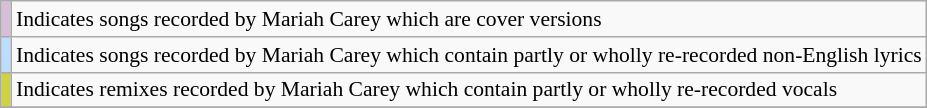<table class="wikitable" style="font-size:90%;">
<tr>
<th scope=row style="background:thistle;"> </th>
<td>Indicates songs recorded by Mariah Carey which are cover versions</td>
</tr>
<tr>
<th scope=row style="background-color:#bbddff"> </th>
<td>Indicates songs recorded by Mariah Carey which contain partly or wholly re-recorded non-English lyrics</td>
</tr>
<tr>
<td style="background-color:#ced343"> </td>
<td>Indicates remixes recorded by Mariah Carey which contain partly or wholly re-recorded vocals</td>
</tr>
<tr>
</tr>
</table>
